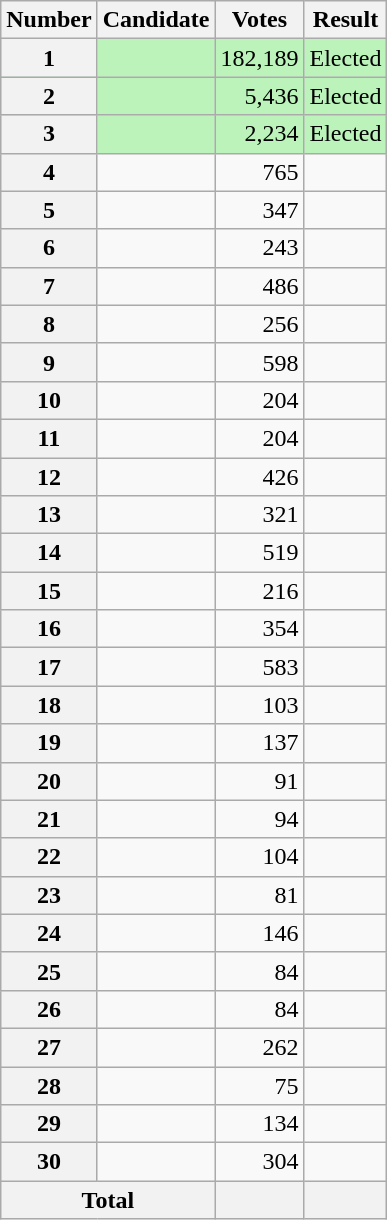<table class="wikitable sortable col3right">
<tr>
<th scope="col">Number</th>
<th scope="col">Candidate</th>
<th scope="col">Votes</th>
<th scope="col">Result</th>
</tr>
<tr bgcolor=bbf3bb>
<th scope="row">1</th>
<td></td>
<td align="right">182,189</td>
<td>Elected</td>
</tr>
<tr bgcolor=bbf3bb>
<th scope="row">2</th>
<td></td>
<td align="right">5,436</td>
<td>Elected</td>
</tr>
<tr bgcolor=bbf3bb>
<th scope="row">3</th>
<td></td>
<td align="right">2,234</td>
<td>Elected</td>
</tr>
<tr>
<th scope="row">4</th>
<td></td>
<td align="right">765</td>
<td></td>
</tr>
<tr>
<th scope="row">5</th>
<td></td>
<td align="right">347</td>
<td></td>
</tr>
<tr>
<th scope="row">6</th>
<td></td>
<td align="right">243</td>
<td></td>
</tr>
<tr>
<th scope="row">7</th>
<td></td>
<td align="right">486</td>
<td></td>
</tr>
<tr>
<th scope="row">8</th>
<td></td>
<td align="right">256</td>
<td></td>
</tr>
<tr>
<th scope="row">9</th>
<td></td>
<td align="right">598</td>
<td></td>
</tr>
<tr>
<th scope="row">10</th>
<td></td>
<td align="right">204</td>
<td></td>
</tr>
<tr>
<th scope="row">11</th>
<td></td>
<td align="right">204</td>
<td></td>
</tr>
<tr>
<th scope="row">12</th>
<td></td>
<td align="right">426</td>
<td></td>
</tr>
<tr>
<th scope="row">13</th>
<td></td>
<td align="right">321</td>
<td></td>
</tr>
<tr>
<th scope="row">14</th>
<td></td>
<td align="right">519</td>
<td></td>
</tr>
<tr>
<th scope="row">15</th>
<td></td>
<td align="right">216</td>
<td></td>
</tr>
<tr>
<th scope="row">16</th>
<td></td>
<td align="right">354</td>
<td></td>
</tr>
<tr>
<th scope="row">17</th>
<td></td>
<td align="right">583</td>
<td></td>
</tr>
<tr>
<th scope="row">18</th>
<td></td>
<td align="right">103</td>
<td></td>
</tr>
<tr>
<th scope="row">19</th>
<td></td>
<td align="right">137</td>
<td></td>
</tr>
<tr>
<th scope="row">20</th>
<td></td>
<td align="right">91</td>
<td></td>
</tr>
<tr>
<th scope="row">21</th>
<td></td>
<td align="right">94</td>
<td></td>
</tr>
<tr>
<th scope="row">22</th>
<td></td>
<td align="right">104</td>
<td></td>
</tr>
<tr>
<th scope="row">23</th>
<td></td>
<td align="right">81</td>
<td></td>
</tr>
<tr>
<th scope="row">24</th>
<td></td>
<td align="right">146</td>
<td></td>
</tr>
<tr>
<th scope="row">25</th>
<td></td>
<td align="right">84</td>
<td></td>
</tr>
<tr>
<th scope="row">26</th>
<td></td>
<td align="right">84</td>
<td></td>
</tr>
<tr>
<th scope="row">27</th>
<td></td>
<td align="right">262</td>
<td></td>
</tr>
<tr>
<th scope="row">28</th>
<td></td>
<td align="right">75</td>
<td></td>
</tr>
<tr>
<th scope="row">29</th>
<td></td>
<td align="right">134</td>
<td></td>
</tr>
<tr>
<th scope="row">30</th>
<td></td>
<td align="right">304</td>
<td></td>
</tr>
<tr class="sortbottom">
<th scope="row" colspan="2">Total</th>
<th></th>
<th></th>
</tr>
</table>
